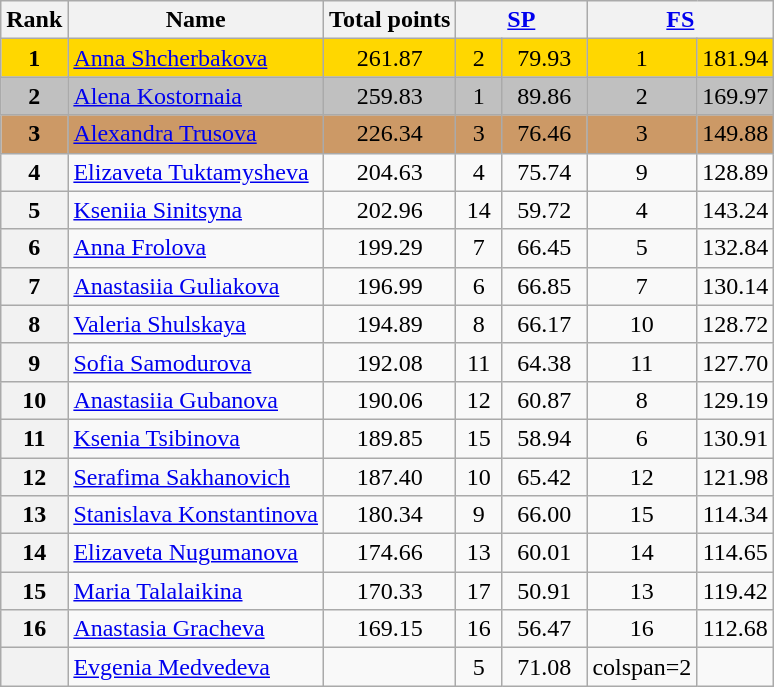<table class="wikitable sortable">
<tr>
<th>Rank</th>
<th>Name</th>
<th>Total points</th>
<th colspan="2" width="80px"><a href='#'>SP</a></th>
<th colspan="2" width="80px"><a href='#'>FS</a></th>
</tr>
<tr bgcolor="gold">
<td align="center"><strong>1</strong></td>
<td><a href='#'>Anna Shcherbakova</a></td>
<td align="center">261.87</td>
<td align="center">2</td>
<td align="center">79.93</td>
<td align="center">1</td>
<td align="center">181.94</td>
</tr>
<tr bgcolor="silver">
<td align="center"><strong>2</strong></td>
<td><a href='#'>Alena Kostornaia</a></td>
<td align="center">259.83</td>
<td align="center">1</td>
<td align="center">89.86</td>
<td align="center">2</td>
<td align="center">169.97</td>
</tr>
<tr bgcolor="cc9966">
<td align="center"><strong>3</strong></td>
<td><a href='#'>Alexandra Trusova</a></td>
<td align="center">226.34</td>
<td align="center">3</td>
<td align="center">76.46</td>
<td align="center">3</td>
<td align="center">149.88</td>
</tr>
<tr>
<th>4</th>
<td><a href='#'>Elizaveta Tuktamysheva</a></td>
<td align="center">204.63</td>
<td align="center">4</td>
<td align="center">75.74</td>
<td align="center">9</td>
<td align="center">128.89</td>
</tr>
<tr>
<th>5</th>
<td><a href='#'>Kseniia Sinitsyna</a></td>
<td align="center">202.96</td>
<td align="center">14</td>
<td align="center">59.72</td>
<td align="center">4</td>
<td align="center">143.24</td>
</tr>
<tr>
<th>6</th>
<td><a href='#'>Anna Frolova</a></td>
<td align="center">199.29</td>
<td align="center">7</td>
<td align="center">66.45</td>
<td align="center">5</td>
<td align="center">132.84</td>
</tr>
<tr>
<th>7</th>
<td><a href='#'>Anastasiia Guliakova</a></td>
<td align="center">196.99</td>
<td align="center">6</td>
<td align="center">66.85</td>
<td align="center">7</td>
<td align="center">130.14</td>
</tr>
<tr>
<th>8</th>
<td><a href='#'>Valeria Shulskaya</a></td>
<td align="center">194.89</td>
<td align="center">8</td>
<td align="center">66.17</td>
<td align="center">10</td>
<td align="center">128.72</td>
</tr>
<tr>
<th>9</th>
<td><a href='#'>Sofia Samodurova</a></td>
<td align="center">192.08</td>
<td align="center">11</td>
<td align="center">64.38</td>
<td align="center">11</td>
<td align="center">127.70</td>
</tr>
<tr>
<th>10</th>
<td><a href='#'>Anastasiia Gubanova</a></td>
<td align="center">190.06</td>
<td align="center">12</td>
<td align="center">60.87</td>
<td align="center">8</td>
<td align="center">129.19</td>
</tr>
<tr>
<th>11</th>
<td><a href='#'>Ksenia Tsibinova</a></td>
<td align="center">189.85</td>
<td align="center">15</td>
<td align="center">58.94</td>
<td align="center">6</td>
<td align="center">130.91</td>
</tr>
<tr>
<th>12</th>
<td><a href='#'>Serafima Sakhanovich</a></td>
<td align="center">187.40</td>
<td align="center">10</td>
<td align="center">65.42</td>
<td align="center">12</td>
<td align="center">121.98</td>
</tr>
<tr>
<th>13</th>
<td><a href='#'>Stanislava Konstantinova</a></td>
<td align="center">180.34</td>
<td align="center">9</td>
<td align="center">66.00</td>
<td align="center">15</td>
<td align="center">114.34</td>
</tr>
<tr>
<th>14</th>
<td><a href='#'>Elizaveta Nugumanova</a></td>
<td align="center">174.66</td>
<td align="center">13</td>
<td align="center">60.01</td>
<td align="center">14</td>
<td align="center">114.65</td>
</tr>
<tr>
<th>15</th>
<td><a href='#'>Maria Talalaikina</a></td>
<td align="center">170.33</td>
<td align="center">17</td>
<td align="center">50.91</td>
<td align="center">13</td>
<td align="center">119.42</td>
</tr>
<tr>
<th>16</th>
<td><a href='#'>Anastasia Gracheva</a></td>
<td align="center">169.15</td>
<td align="center">16</td>
<td align="center">56.47</td>
<td align="center">16</td>
<td align="center">112.68</td>
</tr>
<tr>
<th></th>
<td><a href='#'>Evgenia Medvedeva</a></td>
<td></td>
<td align="center">5</td>
<td align="center">71.08</td>
<td>colspan=2 </td>
</tr>
</table>
